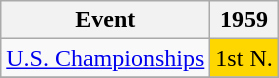<table class="wikitable">
<tr>
<th>Event</th>
<th>1959</th>
</tr>
<tr>
<td><a href='#'>U.S. Championships</a></td>
<td align="center" bgcolor="gold">1st N.</td>
</tr>
<tr>
</tr>
</table>
